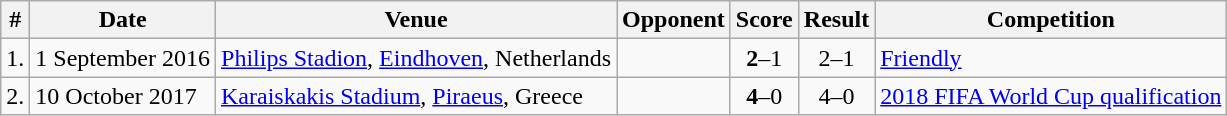<table class="wikitable">
<tr>
<th>#</th>
<th>Date</th>
<th>Venue</th>
<th>Opponent</th>
<th>Score</th>
<th>Result</th>
<th>Competition</th>
</tr>
<tr>
<td>1.</td>
<td>1 September 2016</td>
<td><a href='#'>Philips Stadion</a>, <a href='#'>Eindhoven</a>, Netherlands</td>
<td></td>
<td align=center><strong>2</strong>–1</td>
<td align=center>2–1</td>
<td><a href='#'>Friendly</a></td>
</tr>
<tr>
<td>2.</td>
<td>10 October 2017</td>
<td><a href='#'>Karaiskakis Stadium</a>, <a href='#'>Piraeus</a>, Greece</td>
<td></td>
<td align=center><strong>4</strong>–0</td>
<td align=center>4–0</td>
<td><a href='#'>2018 FIFA World Cup qualification</a></td>
</tr>
</table>
